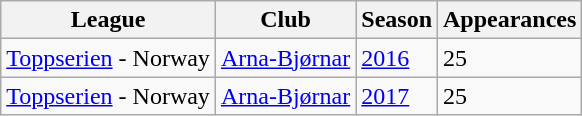<table class="wikitable">
<tr>
<th>League</th>
<th>Club</th>
<th>Season</th>
<th>Appearances</th>
</tr>
<tr>
<td><a href='#'>Toppserien</a> - Norway</td>
<td><a href='#'>Arna-Bjørnar</a></td>
<td><a href='#'>2016</a></td>
<td>25</td>
</tr>
<tr>
<td><a href='#'>Toppserien</a> - Norway</td>
<td><a href='#'>Arna-Bjørnar</a></td>
<td><a href='#'>2017</a></td>
<td>25</td>
</tr>
</table>
